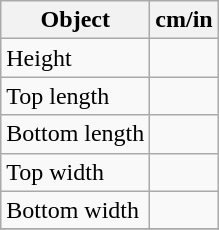<table class="wikitable floatright">
<tr>
<th>Object</th>
<th>cm/in</th>
</tr>
<tr>
<td>Height</td>
<td></td>
</tr>
<tr>
<td>Top length</td>
<td></td>
</tr>
<tr>
<td>Bottom length</td>
<td></td>
</tr>
<tr>
<td>Top width</td>
<td></td>
</tr>
<tr>
<td>Bottom width</td>
<td></td>
</tr>
<tr>
</tr>
</table>
